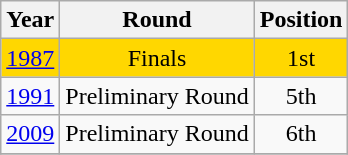<table class="wikitable" style="text-align: center;">
<tr>
<th>Year</th>
<th>Round</th>
<th>Position</th>
</tr>
<tr bgcolor=Gold>
<td> <a href='#'>1987</a></td>
<td>Finals</td>
<td>1st</td>
</tr>
<tr>
<td> <a href='#'>1991</a></td>
<td>Preliminary Round</td>
<td>5th</td>
</tr>
<tr>
<td> <a href='#'>2009</a></td>
<td>Preliminary Round</td>
<td>6th</td>
</tr>
<tr>
</tr>
</table>
